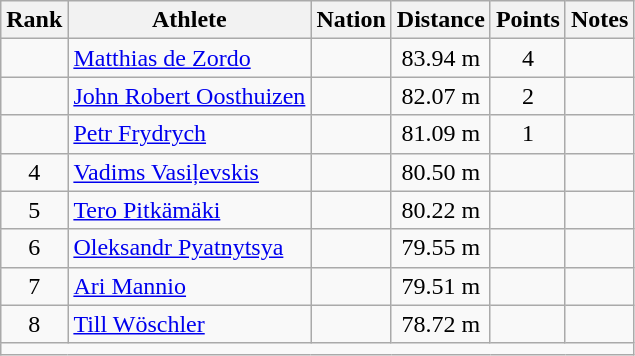<table class="wikitable mw-datatable sortable" style="text-align:center;">
<tr>
<th scope="col" style="width: 10px;">Rank</th>
<th scope="col">Athlete</th>
<th scope="col">Nation</th>
<th scope="col">Distance</th>
<th scope="col">Points</th>
<th scope="col">Notes</th>
</tr>
<tr>
<td></td>
<td align="left"><a href='#'>Matthias de Zordo</a></td>
<td align="left"></td>
<td>83.94 m</td>
<td>4</td>
<td></td>
</tr>
<tr>
<td></td>
<td align="left"><a href='#'>John Robert Oosthuizen</a></td>
<td align="left"></td>
<td>82.07 m</td>
<td>2</td>
<td></td>
</tr>
<tr>
<td></td>
<td align="left"><a href='#'>Petr Frydrych</a></td>
<td align="left"></td>
<td>81.09 m</td>
<td>1</td>
<td></td>
</tr>
<tr>
<td>4</td>
<td align="left"><a href='#'>Vadims Vasiļevskis</a></td>
<td align="left"></td>
<td>80.50 m</td>
<td></td>
<td></td>
</tr>
<tr>
<td>5</td>
<td align="left"><a href='#'>Tero Pitkämäki</a></td>
<td align="left"></td>
<td>80.22 m</td>
<td></td>
<td></td>
</tr>
<tr>
<td>6</td>
<td align="left"><a href='#'>Oleksandr Pyatnytsya</a></td>
<td align="left"></td>
<td>79.55 m</td>
<td></td>
<td></td>
</tr>
<tr>
<td>7</td>
<td align="left"><a href='#'>Ari Mannio</a></td>
<td align="left"></td>
<td>79.51 m</td>
<td></td>
<td></td>
</tr>
<tr>
<td>8</td>
<td align="left"><a href='#'>Till Wöschler</a></td>
<td align="left"></td>
<td>78.72 m</td>
<td></td>
<td></td>
</tr>
<tr class="sortbottom">
<td colspan="6"></td>
</tr>
</table>
